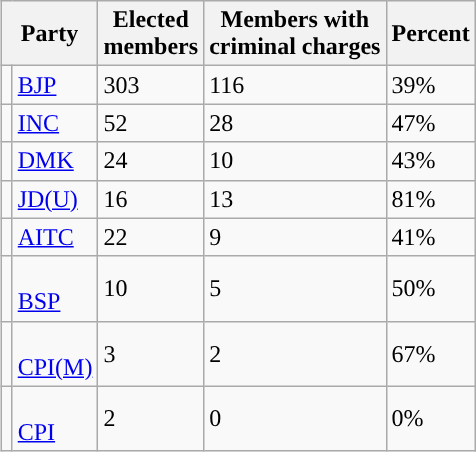<table class="wikitable sortable" align="right">
<tr>
<th colspan=2>Party</th>
<th>Elected <br> members</th>
<th>Members with <br>criminal charges</th>
<th>Percent</th>
</tr>
<tr>
<td></td>
<td><a href='#'>BJP</a></td>
<td>303</td>
<td>116</td>
<td>39%</td>
</tr>
<tr>
<td></td>
<td><a href='#'>INC</a></td>
<td>52</td>
<td>28</td>
<td>47%</td>
</tr>
<tr>
<td></td>
<td><a href='#'>DMK</a></td>
<td>24</td>
<td>10</td>
<td>43%</td>
</tr>
<tr>
<td bgcolor=></td>
<td><a href='#'>JD(U)</a></td>
<td>16</td>
<td>13</td>
<td>81%</td>
</tr>
<tr>
<td></td>
<td><a href='#'>AITC</a></td>
<td>22</td>
<td>9</td>
<td>41%</td>
</tr>
<tr>
<td></td>
<td><br><a href='#'>BSP</a></td>
<td>10</td>
<td>5</td>
<td>50%</td>
</tr>
<tr>
<td></td>
<td><br><a href='#'>CPI(M)</a></td>
<td>3</td>
<td>2</td>
<td>67%</td>
</tr>
<tr>
<td></td>
<td><br><a href='#'>CPI</a></td>
<td>2</td>
<td>0</td>
<td>0%</td>
</tr>
</table>
